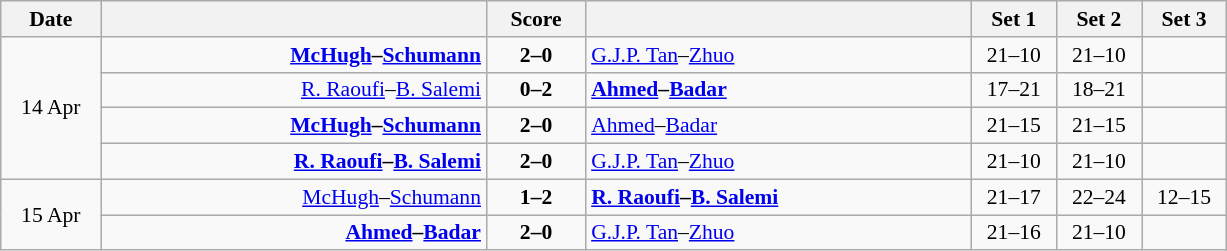<table class="wikitable" style="text-align: center; font-size:90% ">
<tr>
<th width="60">Date</th>
<th align="right" width="250"></th>
<th width="60">Score</th>
<th align="left" width="250"></th>
<th width="50">Set 1</th>
<th width="50">Set 2</th>
<th width="50">Set 3</th>
</tr>
<tr>
<td rowspan=4>14 Apr</td>
<td align=right><strong><a href='#'>McHugh</a>–<a href='#'>Schumann</a> </strong></td>
<td align=center><strong>2–0</strong></td>
<td align=left> <a href='#'>G.J.P. Tan</a>–<a href='#'>Zhuo</a></td>
<td>21–10</td>
<td>21–10</td>
<td></td>
</tr>
<tr>
<td align=right><a href='#'>R. Raoufi</a>–<a href='#'>B. Salemi</a> </td>
<td align=center><strong>0–2</strong></td>
<td align=left><strong> <a href='#'>Ahmed</a>–<a href='#'>Badar</a></strong></td>
<td>17–21</td>
<td>18–21</td>
<td></td>
</tr>
<tr>
<td align=right><strong><a href='#'>McHugh</a>–<a href='#'>Schumann</a> </strong></td>
<td align=center><strong>2–0</strong></td>
<td align=left> <a href='#'>Ahmed</a>–<a href='#'>Badar</a></td>
<td>21–15</td>
<td>21–15</td>
<td></td>
</tr>
<tr>
<td align=right><strong><a href='#'>R. Raoufi</a>–<a href='#'>B. Salemi</a> </strong></td>
<td align=center><strong>2–0</strong></td>
<td align=left> <a href='#'>G.J.P. Tan</a>–<a href='#'>Zhuo</a></td>
<td>21–10</td>
<td>21–10</td>
<td></td>
</tr>
<tr>
<td rowspan=2>15 Apr</td>
<td align=right><a href='#'>McHugh</a>–<a href='#'>Schumann</a> </td>
<td align=center><strong>1–2</strong></td>
<td align=left><strong> <a href='#'>R. Raoufi</a>–<a href='#'>B. Salemi</a></strong></td>
<td>21–17</td>
<td>22–24</td>
<td>12–15</td>
</tr>
<tr>
<td align=right><strong><a href='#'>Ahmed</a>–<a href='#'>Badar</a> </strong></td>
<td align=center><strong>2–0</strong></td>
<td align=left> <a href='#'>G.J.P. Tan</a>–<a href='#'>Zhuo</a></td>
<td>21–16</td>
<td>21–10</td>
<td></td>
</tr>
</table>
